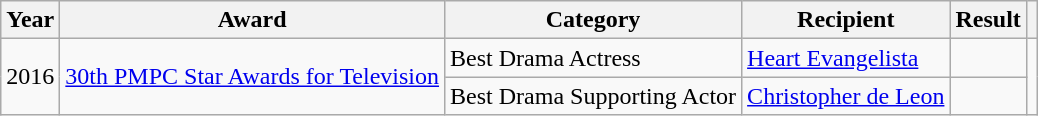<table class="wikitable">
<tr>
<th>Year</th>
<th>Award</th>
<th>Category</th>
<th>Recipient</th>
<th>Result</th>
<th></th>
</tr>
<tr>
<td rowspan=2>2016</td>
<td rowspan=2><a href='#'>30th PMPC Star Awards for Television</a></td>
<td>Best Drama Actress</td>
<td><a href='#'>Heart Evangelista</a></td>
<td></td>
<td rowspan=2></td>
</tr>
<tr>
<td>Best Drama Supporting Actor</td>
<td><a href='#'>Christopher de Leon</a></td>
<td></td>
</tr>
</table>
